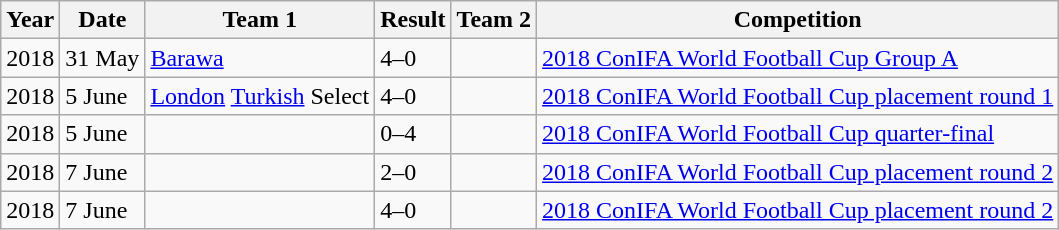<table class="wikitable">
<tr>
<th>Year</th>
<th>Date</th>
<th>Team 1</th>
<th>Result</th>
<th>Team 2</th>
<th>Competition</th>
</tr>
<tr>
<td>2018</td>
<td>31 May</td>
<td> <a href='#'>Barawa</a></td>
<td>4–0</td>
<td></td>
<td><a href='#'>2018 ConIFA World Football Cup Group A</a></td>
</tr>
<tr>
<td>2018</td>
<td>5 June</td>
<td> <a href='#'>London</a> <a href='#'>Turkish</a> Select</td>
<td>4–0</td>
<td></td>
<td><a href='#'>2018 ConIFA World Football Cup placement round 1</a></td>
</tr>
<tr>
<td>2018</td>
<td>5 June</td>
<td></td>
<td>0–4</td>
<td></td>
<td><a href='#'>2018 ConIFA World Football Cup quarter-final</a></td>
</tr>
<tr>
<td>2018</td>
<td>7 June</td>
<td></td>
<td>2–0</td>
<td></td>
<td><a href='#'>2018 ConIFA World Football Cup placement round 2</a></td>
</tr>
<tr>
<td>2018</td>
<td>7 June</td>
<td></td>
<td>4–0</td>
<td></td>
<td><a href='#'>2018 ConIFA World Football Cup placement round 2</a></td>
</tr>
</table>
